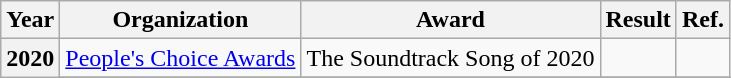<table class="wikitable">
<tr>
<th>Year</th>
<th>Organization</th>
<th>Award</th>
<th>Result</th>
<th>Ref.</th>
</tr>
<tr>
<th scope="row" rowspan="2">2020</th>
<td><a href='#'>People's Choice Awards</a></td>
<td>The Soundtrack Song of 2020</td>
<td></td>
<td style="text-align:center;"></td>
</tr>
<tr>
</tr>
</table>
